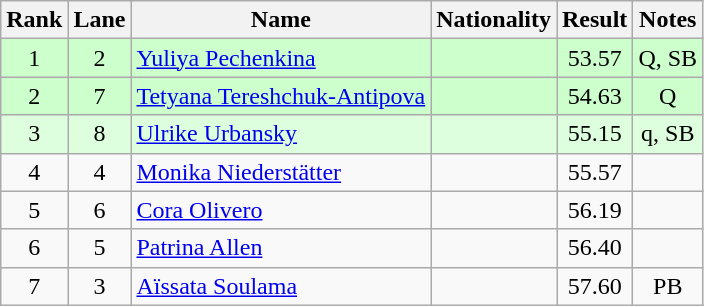<table class="wikitable sortable" style="text-align:center">
<tr>
<th>Rank</th>
<th>Lane</th>
<th>Name</th>
<th>Nationality</th>
<th>Result</th>
<th>Notes</th>
</tr>
<tr bgcolor=ccffcc>
<td>1</td>
<td>2</td>
<td align="left"><a href='#'>Yuliya Pechenkina</a></td>
<td align="left"></td>
<td>53.57</td>
<td>Q, SB</td>
</tr>
<tr bgcolor=ccffcc>
<td>2</td>
<td>7</td>
<td align="left"><a href='#'>Tetyana Tereshchuk-Antipova</a></td>
<td align="left"></td>
<td>54.63</td>
<td>Q</td>
</tr>
<tr bgcolor=ddffdd>
<td>3</td>
<td>8</td>
<td align="left"><a href='#'>Ulrike Urbansky</a></td>
<td align="left"></td>
<td>55.15</td>
<td>q, SB</td>
</tr>
<tr>
<td>4</td>
<td>4</td>
<td align="left"><a href='#'>Monika Niederstätter</a></td>
<td align="left"></td>
<td>55.57</td>
<td></td>
</tr>
<tr>
<td>5</td>
<td>6</td>
<td align="left"><a href='#'>Cora Olivero</a></td>
<td align="left"></td>
<td>56.19</td>
<td></td>
</tr>
<tr>
<td>6</td>
<td>5</td>
<td align="left"><a href='#'>Patrina Allen</a></td>
<td align="left"></td>
<td>56.40</td>
<td></td>
</tr>
<tr>
<td>7</td>
<td>3</td>
<td align="left"><a href='#'>Aïssata Soulama</a></td>
<td align="left"></td>
<td>57.60</td>
<td>PB</td>
</tr>
</table>
